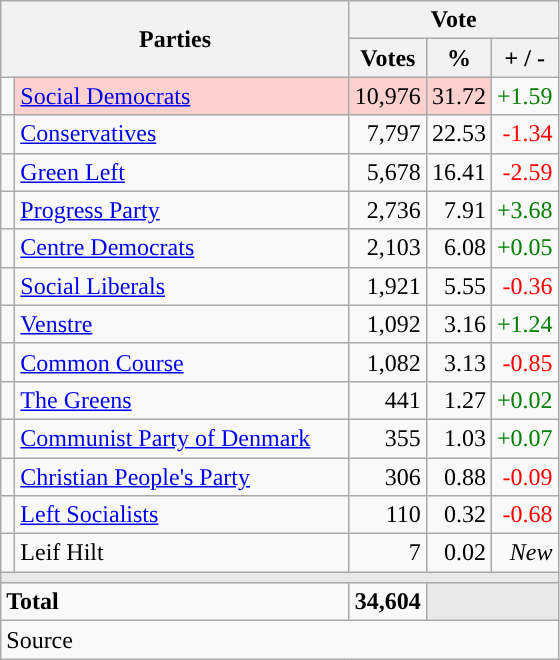<table class="wikitable" style="text-align:right;">
<tr>
<th style="text-align:centre;" rowspan="2" colspan="2" width="225">Parties</th>
<th colspan="3">Vote</th>
</tr>
<tr>
<th width="15">Votes</th>
<th width="15">%</th>
<th width="15">+ / -</th>
</tr>
<tr>
<td width="2" style="color:inherit;background:"></td>
<td bgcolor=#fbd0ce  align="left"><a href='#'>Social Democrats</a></td>
<td bgcolor=#fbd0ce>10,976</td>
<td bgcolor=#fbd0ce>31.72</td>
<td style=color:green;>+1.59</td>
</tr>
<tr>
<td width="2" style="color:inherit;background:"></td>
<td align="left"><a href='#'>Conservatives</a></td>
<td>7,797</td>
<td>22.53</td>
<td style=color:red;>-1.34</td>
</tr>
<tr>
<td width="2" style="color:inherit;background:"></td>
<td align="left"><a href='#'>Green Left</a></td>
<td>5,678</td>
<td>16.41</td>
<td style=color:red;>-2.59</td>
</tr>
<tr>
<td width="2" style="color:inherit;background:"></td>
<td align="left"><a href='#'>Progress Party</a></td>
<td>2,736</td>
<td>7.91</td>
<td style=color:green;>+3.68</td>
</tr>
<tr>
<td width="2" style="color:inherit;background:"></td>
<td align="left"><a href='#'>Centre Democrats</a></td>
<td>2,103</td>
<td>6.08</td>
<td style=color:green;>+0.05</td>
</tr>
<tr>
<td width="2" style="color:inherit;background:"></td>
<td align="left"><a href='#'>Social Liberals</a></td>
<td>1,921</td>
<td>5.55</td>
<td style=color:red;>-0.36</td>
</tr>
<tr>
<td width="2" style="color:inherit;background:"></td>
<td align="left"><a href='#'>Venstre</a></td>
<td>1,092</td>
<td>3.16</td>
<td style=color:green;>+1.24</td>
</tr>
<tr>
<td width="2" style="color:inherit;background:"></td>
<td align="left"><a href='#'>Common Course</a></td>
<td>1,082</td>
<td>3.13</td>
<td style=color:red;>-0.85</td>
</tr>
<tr>
<td width="2" style="color:inherit;background:"></td>
<td align="left"><a href='#'>The Greens</a></td>
<td>441</td>
<td>1.27</td>
<td style=color:green;>+0.02</td>
</tr>
<tr>
<td width="2" style="color:inherit;background:"></td>
<td align="left"><a href='#'>Communist Party of Denmark</a></td>
<td>355</td>
<td>1.03</td>
<td style=color:green;>+0.07</td>
</tr>
<tr>
<td width="2" style="color:inherit;background:"></td>
<td align="left"><a href='#'>Christian People's Party</a></td>
<td>306</td>
<td>0.88</td>
<td style=color:red;>-0.09</td>
</tr>
<tr>
<td width="2" style="color:inherit;background:"></td>
<td align="left"><a href='#'>Left Socialists</a></td>
<td>110</td>
<td>0.32</td>
<td style=color:red;>-0.68</td>
</tr>
<tr>
<td width="2" style="color:inherit;background:"></td>
<td align="left">Leif Hilt</td>
<td>7</td>
<td>0.02</td>
<td><em>New</em></td>
</tr>
<tr>
<td colspan="7" bgcolor="#E9E9E9"></td>
</tr>
<tr>
<td align="left" colspan="2"><strong>Total</strong></td>
<td><strong>34,604</strong></td>
<td bgcolor="#E9E9E9" colspan="2"></td>
</tr>
<tr>
<td align="left" colspan="6">Source</td>
</tr>
</table>
